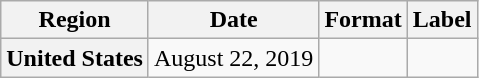<table class="wikitable plainrowheaders" style="text-align:center;">
<tr>
<th>Region</th>
<th>Date</th>
<th>Format</th>
<th>Label</th>
</tr>
<tr>
<th scope="row">United States</th>
<td>August 22, 2019</td>
<td></td>
<td></td>
</tr>
</table>
